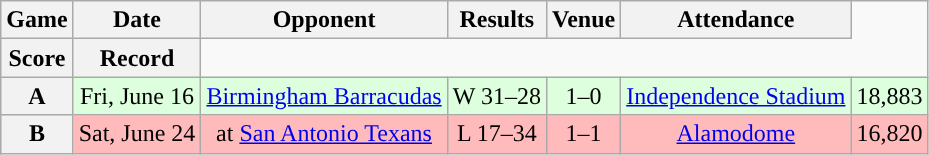<table class="wikitable" style="text-align:center">
<tr>
<th>Game</th>
<th>Date</th>
<th>Opponent</th>
<th>Results</th>
<th>Venue</th>
<th>Attendance</th>
</tr>
<tr>
<th>Score</th>
<th>Record</th>
</tr>
<tr style="background:#ddffdd">
<th>A</th>
<td>Fri, June 16</td>
<td><a href='#'>Birmingham Barracudas</a></td>
<td>W 31–28</td>
<td>1–0</td>
<td><a href='#'>Independence Stadium</a></td>
<td>18,883</td>
</tr>
<tr style="background:#ffbbbb">
<th>B</th>
<td>Sat, June 24</td>
<td>at <a href='#'>San Antonio Texans</a></td>
<td>L 17–34</td>
<td>1–1</td>
<td><a href='#'>Alamodome</a></td>
<td>16,820</td>
</tr>
</table>
